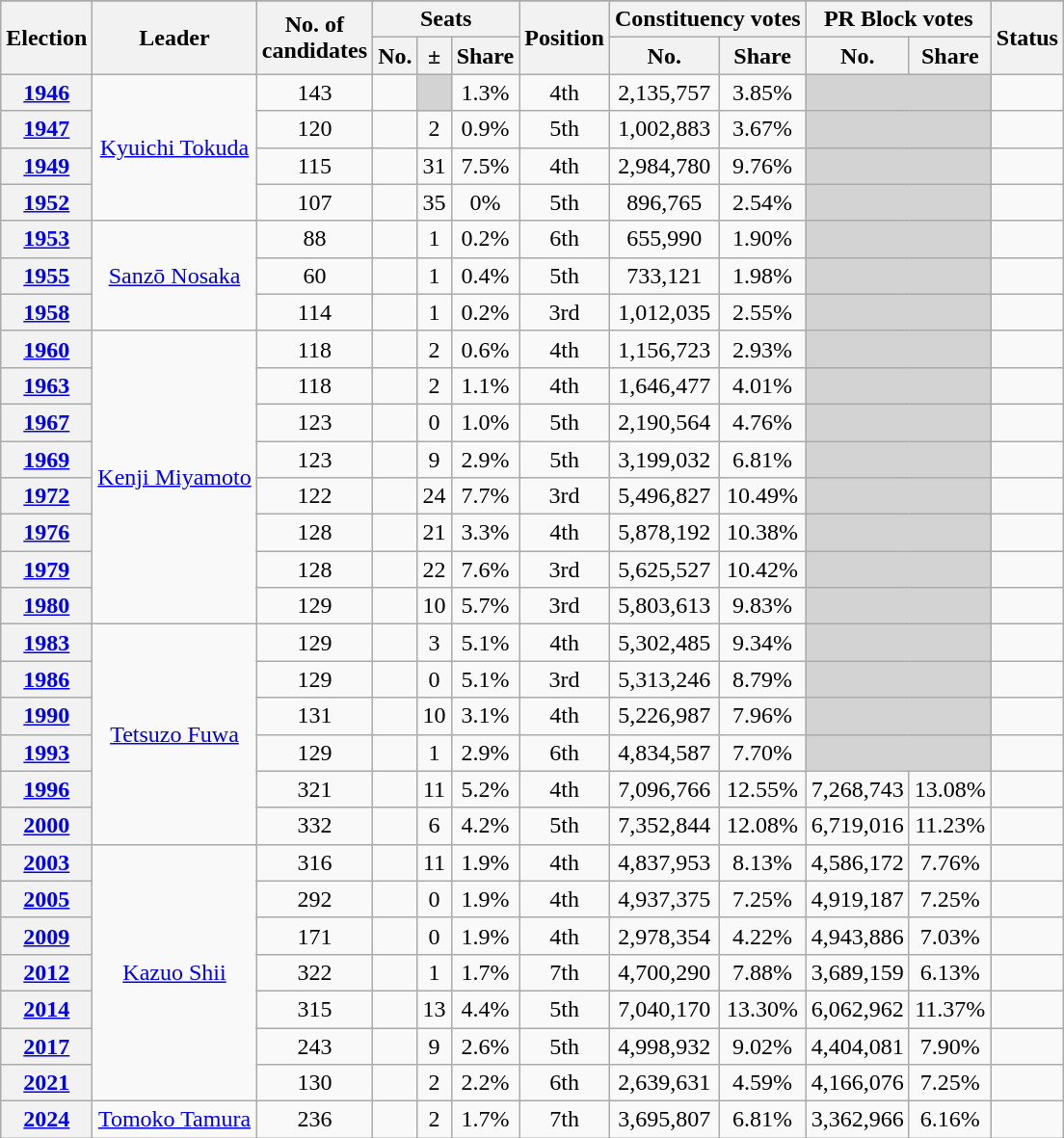<table class="wikitable sortable">
<tr>
</tr>
<tr>
<th rowspan=2>Election</th>
<th rowspan=2>Leader</th>
<th rowspan=2>No. of<br>candidates</th>
<th colspan=3>Seats</th>
<th rowspan=2>Position</th>
<th colspan=2>Constituency votes</th>
<th colspan=2>PR Block votes</th>
<th rowspan=2>Status</th>
</tr>
<tr>
<th>No.</th>
<th>±</th>
<th>Share</th>
<th>No.</th>
<th>Share</th>
<th>No.</th>
<th>Share</th>
</tr>
<tr style="text-align:center;">
<th><a href='#'>1946</a></th>
<td rowspan="4"><a href='#'>Kyuichi Tokuda</a></td>
<td>143</td>
<td></td>
<td bgcolor="lightgrey"></td>
<td>1.3%</td>
<td>4th</td>
<td>2,135,757</td>
<td>3.85%</td>
<td colspan="2" bgcolor="lightgrey"></td>
<td></td>
</tr>
<tr style="text-align:center;">
<th><a href='#'>1947</a></th>
<td>120</td>
<td></td>
<td> 2</td>
<td>0.9%</td>
<td> 5th</td>
<td>1,002,883</td>
<td>3.67%</td>
<td colspan="2" bgcolor="lightgrey"></td>
<td></td>
</tr>
<tr style="text-align:center;">
<th><a href='#'>1949</a></th>
<td>115</td>
<td></td>
<td> 31</td>
<td>7.5%</td>
<td> 4th</td>
<td>2,984,780</td>
<td>9.76%</td>
<td colspan="2" bgcolor="lightgrey"></td>
<td></td>
</tr>
<tr style="text-align:center;">
<th><a href='#'>1952</a></th>
<td>107</td>
<td></td>
<td> 35</td>
<td>0%</td>
<td> 5th</td>
<td>896,765</td>
<td>2.54%</td>
<td colspan="2" bgcolor="lightgrey"></td>
<td></td>
</tr>
<tr style="text-align:center;">
<th><a href='#'>1953</a></th>
<td rowspan="3"><a href='#'>Sanzō Nosaka</a></td>
<td>88</td>
<td></td>
<td> 1</td>
<td>0.2%</td>
<td> 6th</td>
<td>655,990</td>
<td>1.90%</td>
<td colspan="2" bgcolor="lightgrey"></td>
<td></td>
</tr>
<tr style="text-align:center;">
<th><a href='#'>1955</a></th>
<td>60</td>
<td></td>
<td> 1</td>
<td>0.4%</td>
<td> 5th</td>
<td>733,121</td>
<td>1.98%</td>
<td colspan="2" bgcolor="lightgrey"></td>
<td></td>
</tr>
<tr style="text-align:center;">
<th><a href='#'>1958</a></th>
<td>114</td>
<td></td>
<td> 1</td>
<td>0.2%</td>
<td> 3rd</td>
<td>1,012,035</td>
<td>2.55%</td>
<td colspan="2" bgcolor="lightgrey"></td>
<td></td>
</tr>
<tr style="text-align:center;">
<th><a href='#'>1960</a></th>
<td rowspan="8"><a href='#'>Kenji Miyamoto</a></td>
<td>118</td>
<td></td>
<td> 2</td>
<td>0.6%</td>
<td> 4th</td>
<td>1,156,723</td>
<td>2.93%</td>
<td colspan="2" bgcolor="lightgrey"></td>
<td></td>
</tr>
<tr style="text-align:center;">
<th><a href='#'>1963</a></th>
<td>118</td>
<td></td>
<td> 2</td>
<td>1.1%</td>
<td> 4th</td>
<td>1,646,477</td>
<td>4.01%</td>
<td colspan="2" bgcolor="lightgrey"></td>
<td></td>
</tr>
<tr style="text-align:center;">
<th><a href='#'>1967</a></th>
<td>123</td>
<td></td>
<td> 0</td>
<td>1.0%</td>
<td> 5th</td>
<td>2,190,564</td>
<td>4.76%</td>
<td colspan="2" bgcolor="lightgrey"></td>
<td></td>
</tr>
<tr style="text-align:center;">
<th><a href='#'>1969</a></th>
<td>123</td>
<td></td>
<td> 9</td>
<td>2.9%</td>
<td> 5th</td>
<td>3,199,032</td>
<td>6.81%</td>
<td colspan="2" bgcolor="lightgrey"></td>
<td></td>
</tr>
<tr style="text-align:center;">
<th><a href='#'>1972</a></th>
<td>122</td>
<td></td>
<td> 24</td>
<td>7.7%</td>
<td> 3rd</td>
<td>5,496,827</td>
<td>10.49%</td>
<td colspan="2" bgcolor="lightgrey"></td>
<td></td>
</tr>
<tr style="text-align:center;">
<th><a href='#'>1976</a></th>
<td>128</td>
<td></td>
<td> 21</td>
<td>3.3%</td>
<td> 4th</td>
<td>5,878,192</td>
<td>10.38%</td>
<td colspan="2" bgcolor="lightgrey"></td>
<td></td>
</tr>
<tr style="text-align:center;">
<th><a href='#'>1979</a></th>
<td>128</td>
<td></td>
<td> 22</td>
<td>7.6%</td>
<td> 3rd</td>
<td>5,625,527</td>
<td>10.42%</td>
<td colspan="2" bgcolor="lightgrey"></td>
<td></td>
</tr>
<tr style="text-align:center;">
<th><a href='#'>1980</a></th>
<td>129</td>
<td></td>
<td> 10</td>
<td>5.7%</td>
<td> 3rd</td>
<td>5,803,613</td>
<td>9.83%</td>
<td colspan="2" bgcolor="lightgrey"></td>
<td></td>
</tr>
<tr style="text-align:center;">
<th><a href='#'>1983</a></th>
<td rowspan="6"><a href='#'>Tetsuzo Fuwa</a></td>
<td>129</td>
<td></td>
<td> 3</td>
<td>5.1%</td>
<td> 4th</td>
<td>5,302,485</td>
<td>9.34%</td>
<td colspan="2" bgcolor="lightgrey"></td>
<td></td>
</tr>
<tr style="text-align:center;">
<th><a href='#'>1986</a></th>
<td>129</td>
<td></td>
<td> 0</td>
<td>5.1%</td>
<td> 3rd</td>
<td>5,313,246</td>
<td>8.79%</td>
<td colspan="2" bgcolor="lightgrey"></td>
<td></td>
</tr>
<tr style="text-align:center;">
<th><a href='#'>1990</a></th>
<td>131</td>
<td></td>
<td> 10</td>
<td>3.1%</td>
<td> 4th</td>
<td>5,226,987</td>
<td>7.96%</td>
<td colspan="2" bgcolor="lightgrey"></td>
<td></td>
</tr>
<tr style="text-align:center;">
<th><a href='#'>1993</a></th>
<td>129</td>
<td></td>
<td> 1</td>
<td>2.9%</td>
<td> 6th</td>
<td>4,834,587</td>
<td>7.70%</td>
<td colspan="2" bgcolor="lightgrey"></td>
<td></td>
</tr>
<tr style="text-align:center;">
<th><a href='#'>1996</a></th>
<td>321</td>
<td></td>
<td> 11</td>
<td>5.2%</td>
<td> 4th</td>
<td>7,096,766</td>
<td>12.55%</td>
<td>7,268,743</td>
<td>13.08%</td>
<td></td>
</tr>
<tr style="text-align:center;">
<th><a href='#'>2000</a></th>
<td>332</td>
<td></td>
<td> 6</td>
<td>4.2%</td>
<td> 5th</td>
<td>7,352,844</td>
<td>12.08%</td>
<td>6,719,016</td>
<td>11.23%</td>
<td></td>
</tr>
<tr style="text-align:center;">
<th><a href='#'>2003</a></th>
<td rowspan="7"><a href='#'>Kazuo Shii</a></td>
<td>316</td>
<td></td>
<td> 11</td>
<td>1.9%</td>
<td> 4th</td>
<td>4,837,953</td>
<td>8.13%</td>
<td>4,586,172</td>
<td>7.76%</td>
<td></td>
</tr>
<tr style="text-align:center;">
<th><a href='#'>2005</a></th>
<td>292</td>
<td></td>
<td> 0</td>
<td>1.9%</td>
<td> 4th</td>
<td>4,937,375</td>
<td>7.25%</td>
<td>4,919,187</td>
<td>7.25%</td>
<td></td>
</tr>
<tr style="text-align:center;">
<th><a href='#'>2009</a></th>
<td>171</td>
<td></td>
<td> 0</td>
<td>1.9%</td>
<td> 4th</td>
<td>2,978,354</td>
<td>4.22%</td>
<td>4,943,886</td>
<td>7.03%</td>
<td></td>
</tr>
<tr style="text-align:center;">
<th><a href='#'>2012</a></th>
<td>322</td>
<td></td>
<td> 1</td>
<td>1.7%</td>
<td> 7th</td>
<td>4,700,290</td>
<td>7.88%</td>
<td>3,689,159</td>
<td>6.13%</td>
<td></td>
</tr>
<tr style="text-align:center;">
<th><a href='#'>2014</a></th>
<td>315</td>
<td></td>
<td> 13</td>
<td>4.4%</td>
<td> 5th</td>
<td>7,040,170</td>
<td>13.30%</td>
<td>6,062,962</td>
<td>11.37%</td>
<td></td>
</tr>
<tr style="text-align:center;">
<th><a href='#'>2017</a></th>
<td>243</td>
<td></td>
<td> 9</td>
<td>2.6%</td>
<td> 5th</td>
<td>4,998,932</td>
<td>9.02%</td>
<td>4,404,081</td>
<td>7.90%</td>
<td></td>
</tr>
<tr style="text-align:center;">
<th><a href='#'>2021</a></th>
<td>130</td>
<td></td>
<td> 2</td>
<td>2.2%</td>
<td> 6th</td>
<td>2,639,631</td>
<td>4.59%</td>
<td>4,166,076</td>
<td>7.25%</td>
<td></td>
</tr>
<tr style="text-align:center;">
<th><a href='#'>2024</a></th>
<td><a href='#'>Tomoko Tamura</a></td>
<td>236</td>
<td></td>
<td> 2</td>
<td>1.7%</td>
<td> 7th</td>
<td>3,695,807</td>
<td>6.81%</td>
<td>3,362,966</td>
<td>6.16%</td>
<td></td>
</tr>
</table>
